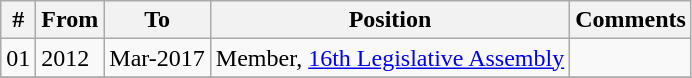<table class="wikitable  sortable">
<tr>
<th>#</th>
<th>From</th>
<th>To</th>
<th>Position</th>
<th>Comments</th>
</tr>
<tr>
<td>01</td>
<td>2012</td>
<td>Mar-2017</td>
<td>Member, <a href='#'>16th Legislative  Assembly</a></td>
<td></td>
</tr>
<tr>
</tr>
</table>
